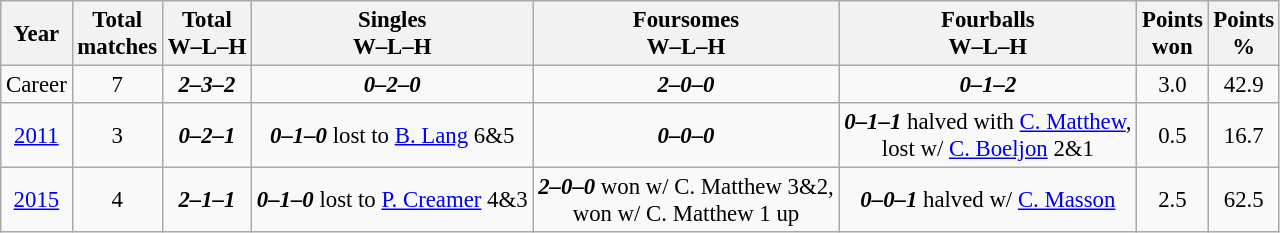<table class="wikitable" style="text-align:center; font-size: 95%;">
<tr>
<th>Year</th>
<th>Total<br>matches</th>
<th>Total<br>W–L–H</th>
<th>Singles<br>W–L–H</th>
<th>Foursomes<br>W–L–H</th>
<th>Fourballs<br>W–L–H</th>
<th>Points<br>won</th>
<th>Points<br>%</th>
</tr>
<tr>
<td>Career</td>
<td>7</td>
<td><strong><em>2–3–2</em></strong></td>
<td><strong><em>0–2–0</em></strong></td>
<td><strong><em>2–0–0</em></strong></td>
<td><strong><em>0–1–2</em></strong></td>
<td>3.0</td>
<td>42.9</td>
</tr>
<tr>
<td><a href='#'>2011</a></td>
<td>3</td>
<td><strong><em>0–2–1</em></strong></td>
<td><strong><em>0–1–0</em></strong> lost to <a href='#'>B. Lang</a> 6&5</td>
<td><strong><em>0–0–0</em></strong></td>
<td><strong><em>0–1–1</em></strong> halved with <a href='#'>C. Matthew</a>,<br>lost w/ <a href='#'>C. Boeljon</a> 2&1</td>
<td>0.5</td>
<td>16.7</td>
</tr>
<tr>
<td><a href='#'>2015</a></td>
<td>4</td>
<td><strong><em>2–1–1</em></strong></td>
<td><strong><em>0–1–0</em></strong> lost to <a href='#'>P. Creamer</a> 4&3</td>
<td><strong><em>2–0–0</em></strong> won w/ C. Matthew 3&2,<br> won w/ C. Matthew 1 up</td>
<td><strong><em>0–0–1</em></strong> halved w/ <a href='#'>C. Masson</a></td>
<td>2.5</td>
<td>62.5</td>
</tr>
</table>
